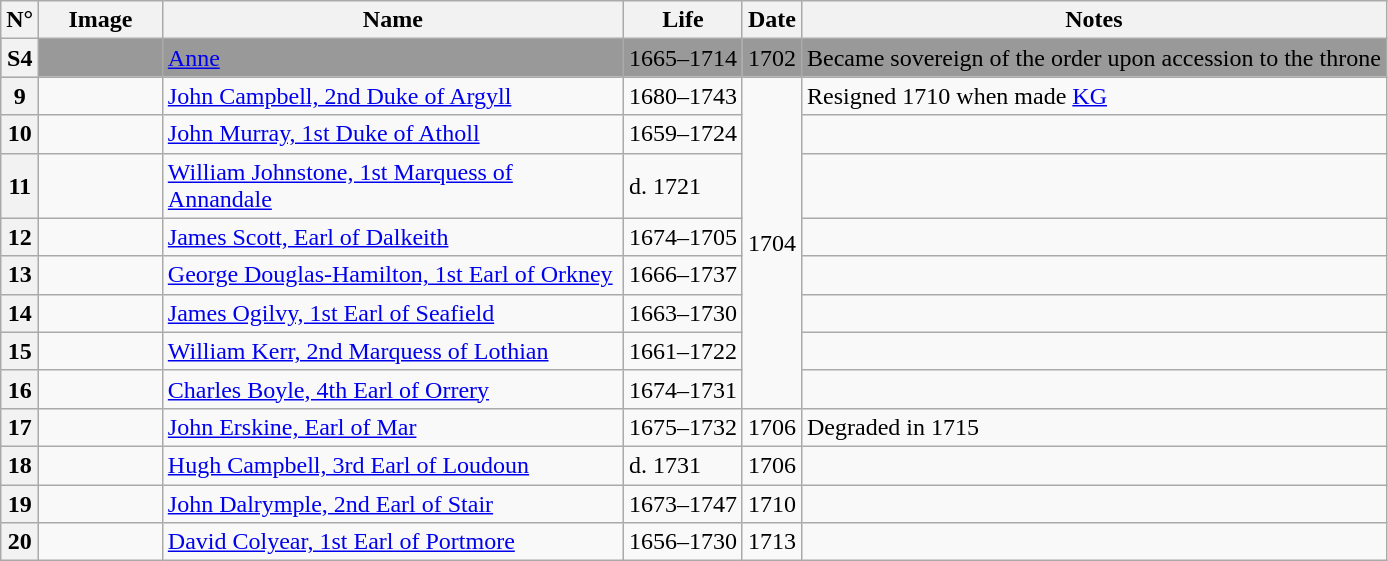<table class="wikitable">
<tr>
<th>N°</th>
<th style="width: 75px;">Image</th>
<th style="width: 300px;">Name</th>
<th>Life</th>
<th>Date</th>
<th>Notes</th>
</tr>
<tr bgcolor="#999999" id="Knights Founder">
<th>S4</th>
<td></td>
<td><a href='#'>Anne</a></td>
<td>1665–1714</td>
<td>1702</td>
<td>Became sovereign of the order upon accession to the throne</td>
</tr>
<tr>
<th>9</th>
<td></td>
<td><a href='#'>John Campbell, 2nd Duke of Argyll</a></td>
<td>1680–1743</td>
<td rowspan=8>1704</td>
<td>Resigned 1710 when made <a href='#'>KG</a></td>
</tr>
<tr>
<th>10</th>
<td></td>
<td><a href='#'>John Murray, 1st Duke of Atholl</a></td>
<td>1659–1724</td>
</tr>
<tr>
<th>11</th>
<td></td>
<td><a href='#'>William Johnstone, 1st Marquess of Annandale</a></td>
<td>d. 1721</td>
<td></td>
</tr>
<tr>
<th>12</th>
<td></td>
<td><a href='#'>James Scott, Earl of Dalkeith</a></td>
<td>1674–1705</td>
<td></td>
</tr>
<tr>
<th>13</th>
<td></td>
<td><a href='#'>George Douglas-Hamilton, 1st Earl of Orkney</a></td>
<td>1666–1737</td>
<td></td>
</tr>
<tr>
<th>14</th>
<td></td>
<td><a href='#'>James Ogilvy, 1st Earl of Seafield</a></td>
<td>1663–1730</td>
<td></td>
</tr>
<tr>
<th>15</th>
<td></td>
<td><a href='#'>William Kerr, 2nd Marquess of Lothian</a></td>
<td>1661–1722</td>
<td></td>
</tr>
<tr>
<th>16</th>
<td></td>
<td><a href='#'>Charles Boyle, 4th Earl of Orrery</a></td>
<td>1674–1731</td>
<td></td>
</tr>
<tr>
<th>17</th>
<td></td>
<td><a href='#'>John Erskine, Earl of Mar</a></td>
<td>1675–1732</td>
<td>1706</td>
<td>Degraded in 1715</td>
</tr>
<tr>
<th>18</th>
<td></td>
<td><a href='#'>Hugh Campbell, 3rd Earl of Loudoun</a></td>
<td>d. 1731</td>
<td>1706</td>
<td></td>
</tr>
<tr>
<th>19</th>
<td></td>
<td><a href='#'>John Dalrymple, 2nd Earl of Stair</a></td>
<td>1673–1747</td>
<td>1710</td>
<td></td>
</tr>
<tr>
<th>20</th>
<td></td>
<td><a href='#'>David Colyear, 1st Earl of Portmore</a></td>
<td>1656–1730</td>
<td>1713</td>
<td></td>
</tr>
</table>
